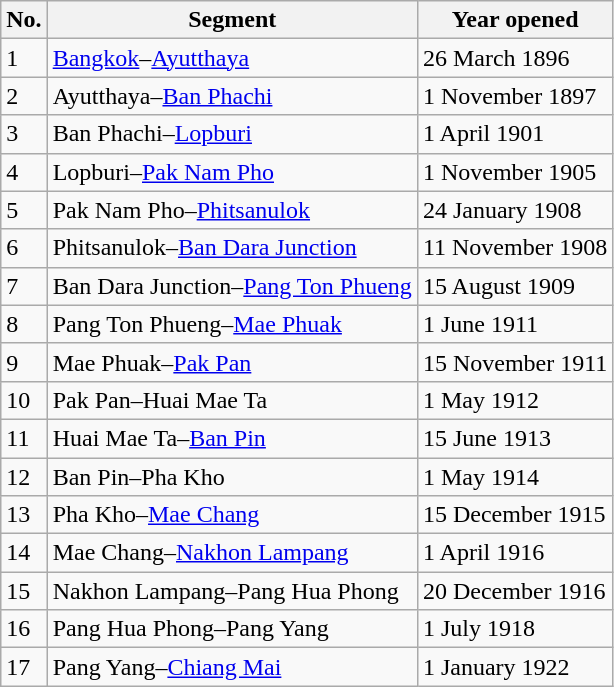<table class="wikitable">
<tr>
<th>No.</th>
<th>Segment</th>
<th>Year opened</th>
</tr>
<tr>
<td>1</td>
<td><a href='#'>Bangkok</a>–<a href='#'>Ayutthaya</a></td>
<td>26 March 1896</td>
</tr>
<tr>
<td>2</td>
<td>Ayutthaya–<a href='#'>Ban Phachi</a></td>
<td>1 November 1897</td>
</tr>
<tr>
<td>3</td>
<td>Ban Phachi–<a href='#'>Lopburi</a></td>
<td>1 April 1901</td>
</tr>
<tr>
<td>4</td>
<td>Lopburi–<a href='#'>Pak Nam Pho</a></td>
<td>1 November 1905</td>
</tr>
<tr>
<td>5</td>
<td>Pak Nam Pho–<a href='#'>Phitsanulok</a></td>
<td>24 January 1908</td>
</tr>
<tr>
<td>6</td>
<td>Phitsanulok–<a href='#'>Ban Dara Junction</a></td>
<td>11 November 1908</td>
</tr>
<tr>
<td>7</td>
<td>Ban Dara Junction–<a href='#'>Pang Ton Phueng</a></td>
<td>15 August 1909</td>
</tr>
<tr>
<td>8</td>
<td>Pang Ton Phueng–<a href='#'>Mae Phuak</a></td>
<td>1 June 1911</td>
</tr>
<tr>
<td>9</td>
<td>Mae Phuak–<a href='#'>Pak Pan</a></td>
<td>15 November 1911</td>
</tr>
<tr>
<td>10</td>
<td>Pak Pan–Huai Mae Ta</td>
<td>1 May 1912</td>
</tr>
<tr>
<td>11</td>
<td>Huai Mae Ta–<a href='#'>Ban Pin</a></td>
<td>15 June 1913</td>
</tr>
<tr>
<td>12</td>
<td>Ban Pin–Pha Kho</td>
<td>1 May 1914</td>
</tr>
<tr>
<td>13</td>
<td>Pha Kho–<a href='#'>Mae Chang</a></td>
<td>15 December 1915</td>
</tr>
<tr>
<td>14</td>
<td>Mae Chang–<a href='#'>Nakhon Lampang</a></td>
<td>1 April 1916</td>
</tr>
<tr>
<td>15</td>
<td>Nakhon Lampang–Pang Hua Phong</td>
<td>20 December 1916</td>
</tr>
<tr>
<td>16</td>
<td>Pang Hua Phong–Pang Yang</td>
<td>1 July 1918</td>
</tr>
<tr>
<td>17</td>
<td>Pang Yang–<a href='#'>Chiang Mai</a></td>
<td>1 January 1922</td>
</tr>
</table>
